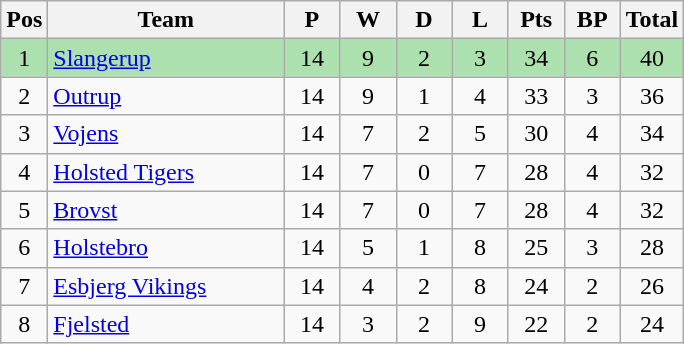<table class="wikitable" style="font-size: 100%">
<tr>
<th width=20>Pos</th>
<th width=150>Team</th>
<th width=30>P</th>
<th width=30>W</th>
<th width=30>D</th>
<th width=30>L</th>
<th width=30>Pts</th>
<th width=30>BP</th>
<th width=30>Total</th>
</tr>
<tr align=center style="background:#ACE1AF;">
<td>1</td>
<td align="left"><a href='#'>Slangerup</a></td>
<td>14</td>
<td>9</td>
<td>2</td>
<td>3</td>
<td>34</td>
<td>6</td>
<td>40</td>
</tr>
<tr align=center>
<td>2</td>
<td align="left"><a href='#'>Outrup</a></td>
<td>14</td>
<td>9</td>
<td>1</td>
<td>4</td>
<td>33</td>
<td>3</td>
<td>36</td>
</tr>
<tr align=center>
<td>3</td>
<td align="left"><a href='#'>Vojens</a></td>
<td>14</td>
<td>7</td>
<td>2</td>
<td>5</td>
<td>30</td>
<td>4</td>
<td>34</td>
</tr>
<tr align=center>
<td>4</td>
<td align="left"><a href='#'>Holsted Tigers</a></td>
<td>14</td>
<td>7</td>
<td>0</td>
<td>7</td>
<td>28</td>
<td>4</td>
<td>32</td>
</tr>
<tr align=center>
<td>5</td>
<td align="left"><a href='#'>Brovst</a></td>
<td>14</td>
<td>7</td>
<td>0</td>
<td>7</td>
<td>28</td>
<td>4</td>
<td>32</td>
</tr>
<tr align=center>
<td>6</td>
<td align="left"><a href='#'>Holstebro</a></td>
<td>14</td>
<td>5</td>
<td>1</td>
<td>8</td>
<td>25</td>
<td>3</td>
<td>28</td>
</tr>
<tr align=center>
<td>7</td>
<td align="left"><a href='#'>Esbjerg Vikings</a></td>
<td>14</td>
<td>4</td>
<td>2</td>
<td>8</td>
<td>24</td>
<td>2</td>
<td>26</td>
</tr>
<tr align=center>
<td>8</td>
<td align="left"><a href='#'>Fjelsted</a></td>
<td>14</td>
<td>3</td>
<td>2</td>
<td>9</td>
<td>22</td>
<td>2</td>
<td>24</td>
</tr>
</table>
